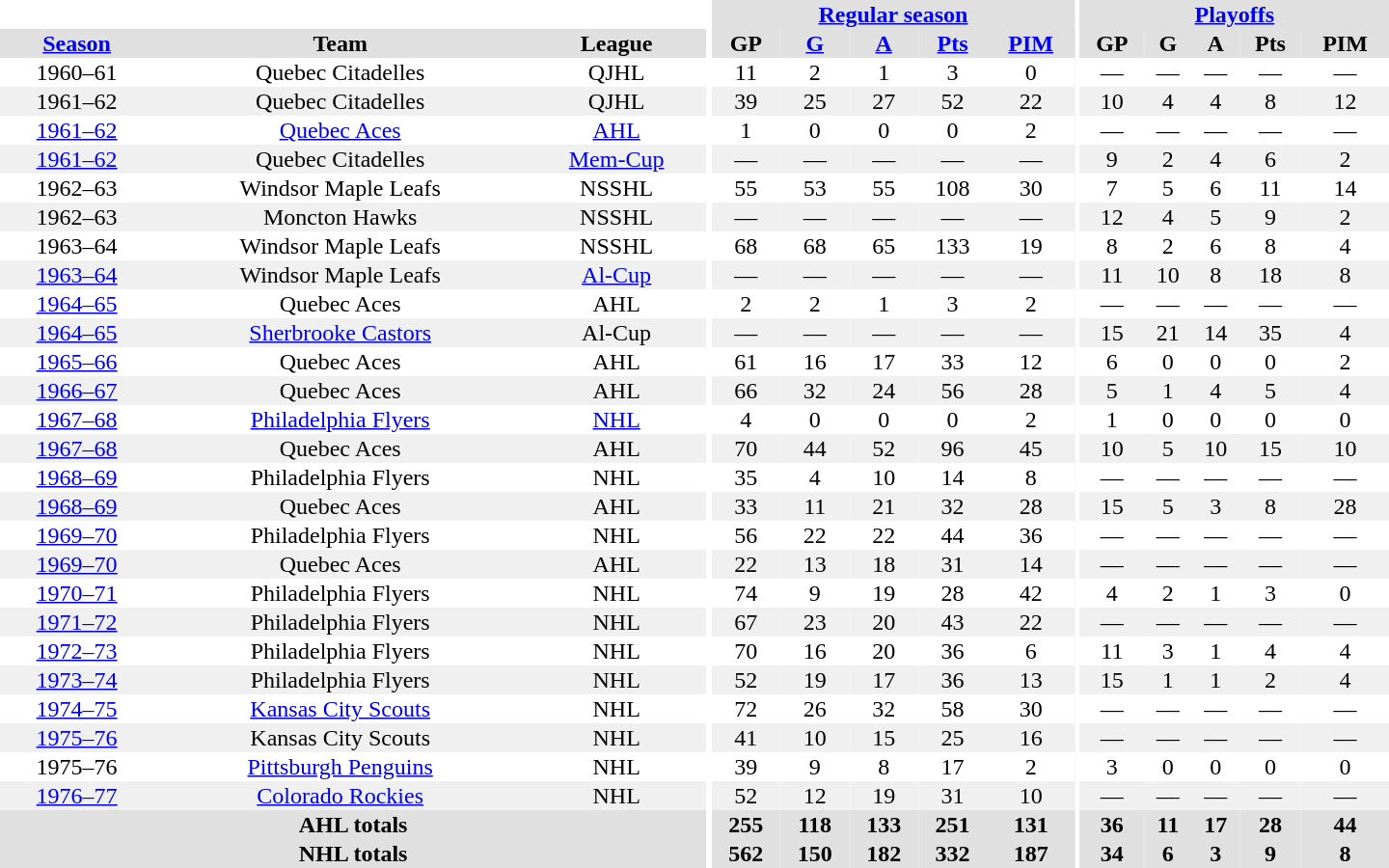<table border="0" cellpadding="1" cellspacing="0" style="text-align:center; width:60em">
<tr bgcolor="#e0e0e0">
<th colspan="3" bgcolor="#ffffff"></th>
<th rowspan="100" bgcolor="#ffffff"></th>
<th colspan="5"><a href='#'>Regular season</a></th>
<th rowspan="100" bgcolor="#ffffff"></th>
<th colspan="5"><a href='#'>Playoffs</a></th>
</tr>
<tr bgcolor="#e0e0e0">
<th><a href='#'>Season</a></th>
<th>Team</th>
<th>League</th>
<th>GP</th>
<th><a href='#'>G</a></th>
<th><a href='#'>A</a></th>
<th><a href='#'>Pts</a></th>
<th><a href='#'>PIM</a></th>
<th>GP</th>
<th>G</th>
<th>A</th>
<th>Pts</th>
<th>PIM</th>
</tr>
<tr>
<td>1960–61</td>
<td>Quebec Citadelles</td>
<td>QJHL</td>
<td>11</td>
<td>2</td>
<td>1</td>
<td>3</td>
<td>0</td>
<td>—</td>
<td>—</td>
<td>—</td>
<td>—</td>
<td>—</td>
</tr>
<tr bgcolor="#f0f0f0">
<td>1961–62</td>
<td>Quebec Citadelles</td>
<td>QJHL</td>
<td>39</td>
<td>25</td>
<td>27</td>
<td>52</td>
<td>22</td>
<td>10</td>
<td>4</td>
<td>4</td>
<td>8</td>
<td>12</td>
</tr>
<tr>
<td><a href='#'>1961–62</a></td>
<td><a href='#'>Quebec Aces</a></td>
<td><a href='#'>AHL</a></td>
<td>1</td>
<td>0</td>
<td>0</td>
<td>0</td>
<td>2</td>
<td>—</td>
<td>—</td>
<td>—</td>
<td>—</td>
<td>—</td>
</tr>
<tr bgcolor="#f0f0f0">
<td><a href='#'>1961–62</a></td>
<td>Quebec Citadelles</td>
<td><a href='#'>Mem-Cup</a></td>
<td>—</td>
<td>—</td>
<td>—</td>
<td>—</td>
<td>—</td>
<td>9</td>
<td>2</td>
<td>4</td>
<td>6</td>
<td>2</td>
</tr>
<tr>
<td>1962–63</td>
<td>Windsor Maple Leafs</td>
<td>NSSHL</td>
<td>55</td>
<td>53</td>
<td>55</td>
<td>108</td>
<td>30</td>
<td>7</td>
<td>5</td>
<td>6</td>
<td>11</td>
<td>14</td>
</tr>
<tr bgcolor="#f0f0f0">
<td>1962–63</td>
<td>Moncton Hawks</td>
<td>NSSHL</td>
<td>—</td>
<td>—</td>
<td>—</td>
<td>—</td>
<td>—</td>
<td>12</td>
<td>4</td>
<td>5</td>
<td>9</td>
<td>2</td>
</tr>
<tr>
<td>1963–64</td>
<td>Windsor Maple Leafs</td>
<td>NSSHL</td>
<td>68</td>
<td>68</td>
<td>65</td>
<td>133</td>
<td>19</td>
<td>8</td>
<td>2</td>
<td>6</td>
<td>8</td>
<td>4</td>
</tr>
<tr bgcolor="#f0f0f0">
<td><a href='#'>1963–64</a></td>
<td>Windsor Maple Leafs</td>
<td><a href='#'>Al-Cup</a></td>
<td>—</td>
<td>—</td>
<td>—</td>
<td>—</td>
<td>—</td>
<td>11</td>
<td>10</td>
<td>8</td>
<td>18</td>
<td>8</td>
</tr>
<tr>
<td><a href='#'>1964–65</a></td>
<td>Quebec Aces</td>
<td>AHL</td>
<td>2</td>
<td>2</td>
<td>1</td>
<td>3</td>
<td>2</td>
<td>—</td>
<td>—</td>
<td>—</td>
<td>—</td>
<td>—</td>
</tr>
<tr bgcolor="#f0f0f0">
<td><a href='#'>1964–65</a></td>
<td><a href='#'>Sherbrooke Castors</a></td>
<td>Al-Cup</td>
<td>—</td>
<td>—</td>
<td>—</td>
<td>—</td>
<td>—</td>
<td>15</td>
<td>21</td>
<td>14</td>
<td>35</td>
<td>4</td>
</tr>
<tr>
<td><a href='#'>1965–66</a></td>
<td>Quebec Aces</td>
<td>AHL</td>
<td>61</td>
<td>16</td>
<td>17</td>
<td>33</td>
<td>12</td>
<td>6</td>
<td>0</td>
<td>0</td>
<td>0</td>
<td>2</td>
</tr>
<tr bgcolor="#f0f0f0">
<td><a href='#'>1966–67</a></td>
<td>Quebec Aces</td>
<td>AHL</td>
<td>66</td>
<td>32</td>
<td>24</td>
<td>56</td>
<td>28</td>
<td>5</td>
<td>1</td>
<td>4</td>
<td>5</td>
<td>4</td>
</tr>
<tr>
<td><a href='#'>1967–68</a></td>
<td><a href='#'>Philadelphia Flyers</a></td>
<td><a href='#'>NHL</a></td>
<td>4</td>
<td>0</td>
<td>0</td>
<td>0</td>
<td>2</td>
<td>1</td>
<td>0</td>
<td>0</td>
<td>0</td>
<td>0</td>
</tr>
<tr bgcolor="#f0f0f0">
<td><a href='#'>1967–68</a></td>
<td>Quebec Aces</td>
<td>AHL</td>
<td>70</td>
<td>44</td>
<td>52</td>
<td>96</td>
<td>45</td>
<td>10</td>
<td>5</td>
<td>10</td>
<td>15</td>
<td>10</td>
</tr>
<tr>
<td><a href='#'>1968–69</a></td>
<td>Philadelphia Flyers</td>
<td>NHL</td>
<td>35</td>
<td>4</td>
<td>10</td>
<td>14</td>
<td>8</td>
<td>—</td>
<td>—</td>
<td>—</td>
<td>—</td>
<td>—</td>
</tr>
<tr bgcolor="#f0f0f0">
<td><a href='#'>1968–69</a></td>
<td>Quebec Aces</td>
<td>AHL</td>
<td>33</td>
<td>11</td>
<td>21</td>
<td>32</td>
<td>28</td>
<td>15</td>
<td>5</td>
<td>3</td>
<td>8</td>
<td>28</td>
</tr>
<tr>
<td><a href='#'>1969–70</a></td>
<td>Philadelphia Flyers</td>
<td>NHL</td>
<td>56</td>
<td>22</td>
<td>22</td>
<td>44</td>
<td>36</td>
<td>—</td>
<td>—</td>
<td>—</td>
<td>—</td>
<td>—</td>
</tr>
<tr bgcolor="#f0f0f0">
<td><a href='#'>1969–70</a></td>
<td>Quebec Aces</td>
<td>AHL</td>
<td>22</td>
<td>13</td>
<td>18</td>
<td>31</td>
<td>14</td>
<td>—</td>
<td>—</td>
<td>—</td>
<td>—</td>
<td>—</td>
</tr>
<tr>
<td><a href='#'>1970–71</a></td>
<td>Philadelphia Flyers</td>
<td>NHL</td>
<td>74</td>
<td>9</td>
<td>19</td>
<td>28</td>
<td>42</td>
<td>4</td>
<td>2</td>
<td>1</td>
<td>3</td>
<td>0</td>
</tr>
<tr bgcolor="#f0f0f0">
<td><a href='#'>1971–72</a></td>
<td>Philadelphia Flyers</td>
<td>NHL</td>
<td>67</td>
<td>23</td>
<td>20</td>
<td>43</td>
<td>22</td>
<td>—</td>
<td>—</td>
<td>—</td>
<td>—</td>
<td>—</td>
</tr>
<tr>
<td><a href='#'>1972–73</a></td>
<td>Philadelphia Flyers</td>
<td>NHL</td>
<td>70</td>
<td>16</td>
<td>20</td>
<td>36</td>
<td>6</td>
<td>11</td>
<td>3</td>
<td>1</td>
<td>4</td>
<td>4</td>
</tr>
<tr bgcolor="#f0f0f0">
<td><a href='#'>1973–74</a></td>
<td>Philadelphia Flyers</td>
<td>NHL</td>
<td>52</td>
<td>19</td>
<td>17</td>
<td>36</td>
<td>13</td>
<td>15</td>
<td>1</td>
<td>1</td>
<td>2</td>
<td>4</td>
</tr>
<tr>
<td><a href='#'>1974–75</a></td>
<td><a href='#'>Kansas City Scouts</a></td>
<td>NHL</td>
<td>72</td>
<td>26</td>
<td>32</td>
<td>58</td>
<td>30</td>
<td>—</td>
<td>—</td>
<td>—</td>
<td>—</td>
<td>—</td>
</tr>
<tr bgcolor="#f0f0f0">
<td><a href='#'>1975–76</a></td>
<td>Kansas City Scouts</td>
<td>NHL</td>
<td>41</td>
<td>10</td>
<td>15</td>
<td>25</td>
<td>16</td>
<td>—</td>
<td>—</td>
<td>—</td>
<td>—</td>
<td>—</td>
</tr>
<tr>
<td>1975–76</td>
<td><a href='#'>Pittsburgh Penguins</a></td>
<td>NHL</td>
<td>39</td>
<td>9</td>
<td>8</td>
<td>17</td>
<td>2</td>
<td>3</td>
<td>0</td>
<td>0</td>
<td>0</td>
<td>0</td>
</tr>
<tr bgcolor="#f0f0f0">
<td><a href='#'>1976–77</a></td>
<td><a href='#'>Colorado Rockies</a></td>
<td>NHL</td>
<td>52</td>
<td>12</td>
<td>19</td>
<td>31</td>
<td>10</td>
<td>—</td>
<td>—</td>
<td>—</td>
<td>—</td>
<td>—</td>
</tr>
<tr bgcolor="#e0e0e0">
<th colspan="3">AHL totals</th>
<th>255</th>
<th>118</th>
<th>133</th>
<th>251</th>
<th>131</th>
<th>36</th>
<th>11</th>
<th>17</th>
<th>28</th>
<th>44</th>
</tr>
<tr bgcolor="#e0e0e0">
<th colspan="3">NHL totals</th>
<th>562</th>
<th>150</th>
<th>182</th>
<th>332</th>
<th>187</th>
<th>34</th>
<th>6</th>
<th>3</th>
<th>9</th>
<th>8</th>
</tr>
</table>
